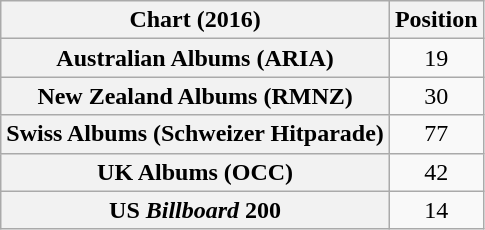<table class="wikitable sortable plainrowheaders" style="text-align:center">
<tr>
<th scope="col">Chart (2016)</th>
<th scope="col">Position</th>
</tr>
<tr>
<th scope="row">Australian Albums (ARIA)</th>
<td>19</td>
</tr>
<tr>
<th scope="row">New Zealand Albums (RMNZ)</th>
<td>30</td>
</tr>
<tr>
<th scope="row">Swiss Albums (Schweizer Hitparade)</th>
<td>77</td>
</tr>
<tr>
<th scope="row">UK Albums (OCC)</th>
<td>42</td>
</tr>
<tr>
<th scope="row">US <em>Billboard</em> 200</th>
<td>14</td>
</tr>
</table>
